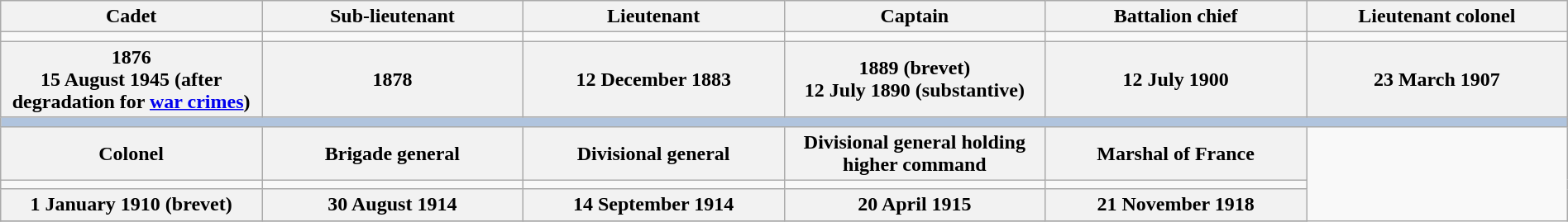<table class="wikitable"  style="width: 100%">
<tr>
<th>Cadet</th>
<th>Sub-lieutenant</th>
<th>Lieutenant</th>
<th>Captain</th>
<th>Battalion chief</th>
<th>Lieutenant colonel</th>
</tr>
<tr>
<td align="center" width="15%"></td>
<td align="center" width="15%"></td>
<td align="center" width="15%"></td>
<td align="center" width="15%"></td>
<td align="center" width="15%"></td>
<td align="center" width="15%"></td>
</tr>
<tr>
<th>1876<br>15 August 1945 (after degradation for <a href='#'>war crimes</a>)</th>
<th>1878</th>
<th>12 December 1883</th>
<th>1889 (brevet)<br>12 July 1890 (substantive)</th>
<th>12 July 1900</th>
<th>23 March 1907</th>
</tr>
<tr>
<th colspan="6" style="background: lightsteelblue"></th>
</tr>
<tr>
<th>Colonel</th>
<th>Brigade general</th>
<th>Divisional general</th>
<th>Divisional general holding higher command</th>
<th>Marshal of France</th>
</tr>
<tr>
<td align="center" width="15%"></td>
<td align="center" width="15%"></td>
<td align="center" width="15%"></td>
<td align="center" width="15%"></td>
<td align="center" width="15%"></td>
</tr>
<tr>
<th>1 January 1910 (brevet)</th>
<th>30 August 1914</th>
<th>14 September 1914</th>
<th>20 April 1915</th>
<th>21 November 1918</th>
</tr>
<tr>
</tr>
</table>
